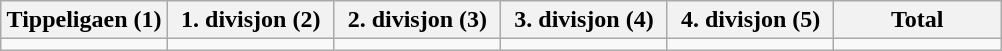<table class="wikitable">
<tr>
<th width="16.6%">Tippeligaen (1)</th>
<th width="16.6%">1. divisjon (2)</th>
<th width="16.6%">2. divisjon (3)</th>
<th width="16.6%">3. divisjon (4)</th>
<th width="16.6%">4. divisjon (5)</th>
<th width="16.6%">Total</th>
</tr>
<tr>
<td></td>
<td></td>
<td></td>
<td></td>
<td></td>
<td></td>
</tr>
</table>
